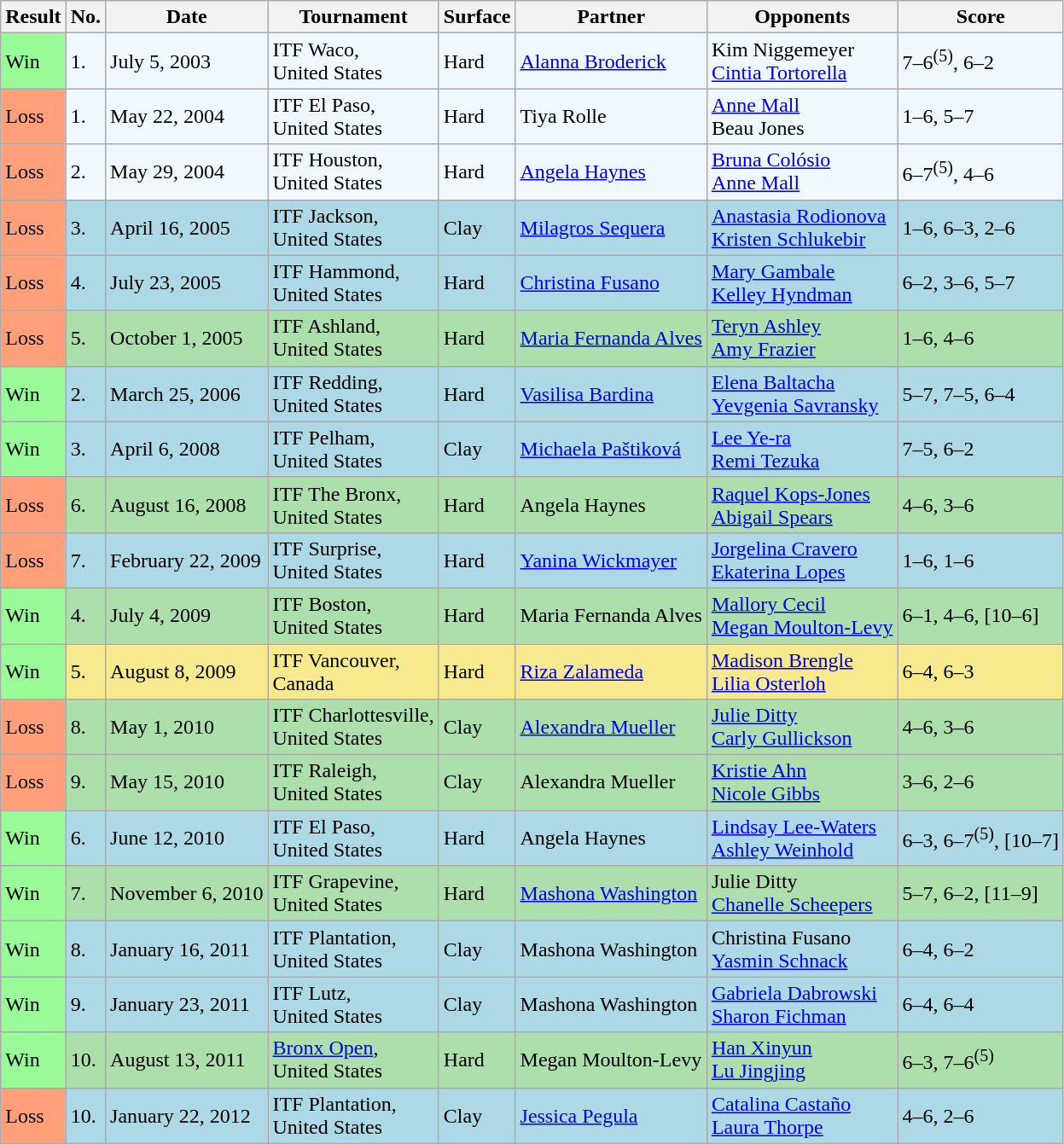<table class="sortable wikitable">
<tr>
<th>Result</th>
<th class="unsortable">No.</th>
<th>Date</th>
<th>Tournament</th>
<th>Surface</th>
<th>Partner</th>
<th>Opponents</th>
<th class="unsortable">Score</th>
</tr>
<tr style="background:#f0f8ff;">
<td style="background:#98fb98;">Win</td>
<td>1.</td>
<td>July 5, 2003</td>
<td>ITF Waco, <br>United States</td>
<td>Hard</td>
<td> <a href='#'>Alanna Broderick</a></td>
<td> Kim Niggemeyer <br>  <a href='#'>Cintia Tortorella</a></td>
<td>7–6<sup>(5)</sup>, 6–2</td>
</tr>
<tr style="background:#f0f8ff;">
<td bgcolor="FFA07A">Loss</td>
<td>1.</td>
<td>May 22, 2004</td>
<td>ITF El Paso,  <br>United States</td>
<td>Hard</td>
<td> Tiya Rolle</td>
<td> <a href='#'>Anne Mall</a> <br>  Beau Jones</td>
<td>1–6, 5–7</td>
</tr>
<tr style="background:#f0f8ff;">
<td bgcolor="FFA07A">Loss</td>
<td>2.</td>
<td>May 29, 2004</td>
<td>ITF Houston, <br>United States</td>
<td>Hard</td>
<td> <a href='#'>Angela Haynes</a></td>
<td> <a href='#'>Bruna Colósio</a> <br>  <a href='#'>Anne Mall</a></td>
<td>6–7<sup>(5)</sup>, 4–6</td>
</tr>
<tr style="background:lightblue;">
<td bgcolor="FFA07A">Loss</td>
<td>3.</td>
<td>April 16, 2005</td>
<td>ITF Jackson, <br>United States</td>
<td>Clay</td>
<td> <a href='#'>Milagros Sequera</a></td>
<td> <a href='#'>Anastasia Rodionova</a> <br>  <a href='#'>Kristen Schlukebir</a></td>
<td>1–6, 6–3, 2–6</td>
</tr>
<tr style="background:lightblue;">
<td bgcolor="FFA07A">Loss</td>
<td>4.</td>
<td>July 23, 2005</td>
<td>ITF Hammond, <br>United States</td>
<td>Hard</td>
<td> <a href='#'>Christina Fusano</a></td>
<td> <a href='#'>Mary Gambale</a> <br>  <a href='#'>Kelley Hyndman</a></td>
<td>6–2, 3–6, 5–7</td>
</tr>
<tr style="background:#addfad;">
<td bgcolor="FFA07A">Loss</td>
<td>5.</td>
<td>October 1, 2005</td>
<td>ITF Ashland, <br>United States</td>
<td>Hard</td>
<td> <a href='#'>Maria Fernanda Alves</a></td>
<td> <a href='#'>Teryn Ashley</a> <br>  <a href='#'>Amy Frazier</a></td>
<td>1–6, 4–6</td>
</tr>
<tr style="background:lightblue;">
<td style="background:#98fb98;">Win</td>
<td>2.</td>
<td>March 25, 2006</td>
<td>ITF Redding, <br>United States</td>
<td>Hard</td>
<td> <a href='#'>Vasilisa Bardina</a></td>
<td> <a href='#'>Elena Baltacha</a> <br>  <a href='#'>Yevgenia Savransky</a></td>
<td>5–7, 7–5, 6–4</td>
</tr>
<tr style="background:lightblue;">
<td style="background:#98fb98;">Win</td>
<td>3.</td>
<td>April 6, 2008</td>
<td>ITF Pelham, <br>United States</td>
<td>Clay</td>
<td> <a href='#'>Michaela Paštiková</a></td>
<td> <a href='#'>Lee Ye-ra</a> <br>  <a href='#'>Remi Tezuka</a></td>
<td>7–5, 6–2</td>
</tr>
<tr style="background:#addfad;">
<td bgcolor="FFA07A">Loss</td>
<td>6.</td>
<td>August 16, 2008</td>
<td>ITF The Bronx, <br>United States</td>
<td>Hard</td>
<td> Angela Haynes</td>
<td> <a href='#'>Raquel Kops-Jones</a> <br>  <a href='#'>Abigail Spears</a></td>
<td>4–6, 3–6</td>
</tr>
<tr style="background:lightblue;">
<td bgcolor="FFA07A">Loss</td>
<td>7.</td>
<td>February 22, 2009</td>
<td>ITF Surprise, <br>United States</td>
<td>Hard</td>
<td> <a href='#'>Yanina Wickmayer</a></td>
<td> <a href='#'>Jorgelina Cravero</a> <br>  <a href='#'>Ekaterina Lopes</a></td>
<td>1–6, 1–6</td>
</tr>
<tr style="background:#addfad;">
<td bgcolor="98FB98">Win</td>
<td>4.</td>
<td>July 4, 2009</td>
<td>ITF Boston, <br>United States</td>
<td>Hard</td>
<td> Maria Fernanda Alves</td>
<td> <a href='#'>Mallory Cecil</a> <br>  <a href='#'>Megan Moulton-Levy</a></td>
<td>6–1, 4–6, [10–6]</td>
</tr>
<tr style="background:#f7e98e;">
<td bgcolor="98FB98">Win</td>
<td>5.</td>
<td>August 8, 2009</td>
<td>ITF Vancouver, <br>Canada</td>
<td>Hard</td>
<td> <a href='#'>Riza Zalameda</a></td>
<td> <a href='#'>Madison Brengle</a> <br>  <a href='#'>Lilia Osterloh</a></td>
<td>6–4, 6–3</td>
</tr>
<tr style="background:#addfad;">
<td bgcolor="FFA07A">Loss</td>
<td>8.</td>
<td>May 1, 2010</td>
<td>ITF Charlottesville, <br>United States</td>
<td>Clay</td>
<td> <a href='#'>Alexandra Mueller</a></td>
<td> <a href='#'>Julie Ditty</a> <br>  <a href='#'>Carly Gullickson</a></td>
<td>4–6, 3–6</td>
</tr>
<tr style="background:#addfad;">
<td bgcolor="FFA07A">Loss</td>
<td>9.</td>
<td>May 15, 2010</td>
<td>ITF Raleigh, <br>United States</td>
<td>Clay</td>
<td> Alexandra Mueller</td>
<td> <a href='#'>Kristie Ahn</a> <br>  <a href='#'>Nicole Gibbs</a></td>
<td>3–6, 2–6</td>
</tr>
<tr style="background:lightblue;">
<td style="background:#98fb98;">Win</td>
<td>6.</td>
<td>June 12, 2010</td>
<td>ITF El Paso, <br>United States</td>
<td>Hard</td>
<td> Angela Haynes</td>
<td> <a href='#'>Lindsay Lee-Waters</a> <br>  <a href='#'>Ashley Weinhold</a></td>
<td>6–3, 6–7<sup>(5)</sup>, [10–7]</td>
</tr>
<tr style="background:#addfad;">
<td style="background:#98fb98;">Win</td>
<td>7.</td>
<td>November 6, 2010</td>
<td>ITF Grapevine, <br>United States</td>
<td>Hard</td>
<td> <a href='#'>Mashona Washington</a></td>
<td> Julie Ditty <br>  <a href='#'>Chanelle Scheepers</a></td>
<td>5–7, 6–2, [11–9]</td>
</tr>
<tr style="background:lightblue;">
<td style="background:#98fb98;">Win</td>
<td>8.</td>
<td>January 16, 2011</td>
<td>ITF Plantation, <br>United States</td>
<td>Clay</td>
<td> Mashona Washington</td>
<td> Christina Fusano <br>  <a href='#'>Yasmin Schnack</a></td>
<td>6–4, 6–2</td>
</tr>
<tr style="background:lightblue;">
<td style="background:#98fb98;">Win</td>
<td>9.</td>
<td>January 23, 2011</td>
<td>ITF Lutz, <br>United States</td>
<td>Clay</td>
<td> Mashona Washington</td>
<td> <a href='#'>Gabriela Dabrowski</a> <br>  <a href='#'>Sharon Fichman</a></td>
<td>6–4, 6–4</td>
</tr>
<tr style="background:#addfad;">
<td style="background:#98fb98;">Win</td>
<td>10.</td>
<td>August 13, 2011</td>
<td><a href='#'>Bronx Open</a>, <br>United States</td>
<td>Hard</td>
<td> Megan Moulton-Levy</td>
<td> <a href='#'>Han Xinyun</a> <br>  <a href='#'>Lu Jingjing</a></td>
<td>6–3, 7–6<sup>(5)</sup></td>
</tr>
<tr style="background:lightblue;">
<td bgcolor="FFA07A">Loss</td>
<td>10.</td>
<td>January 22, 2012</td>
<td>ITF Plantation, <br>United States</td>
<td>Clay</td>
<td> <a href='#'>Jessica Pegula</a></td>
<td> <a href='#'>Catalina Castaño</a> <br>  <a href='#'>Laura Thorpe</a></td>
<td>4–6, 2–6</td>
</tr>
</table>
